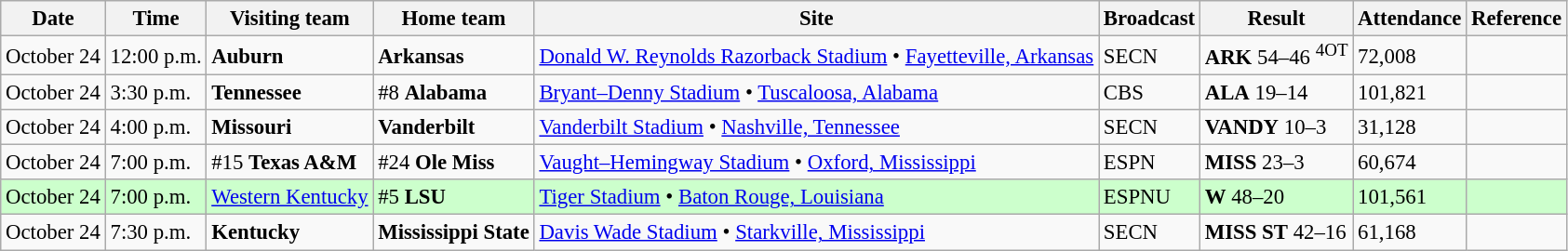<table class="wikitable" style="font-size:95%;">
<tr>
<th>Date</th>
<th>Time</th>
<th>Visiting team</th>
<th>Home team</th>
<th>Site</th>
<th>Broadcast</th>
<th>Result</th>
<th>Attendance</th>
<th class="unsortable">Reference</th>
</tr>
<tr bgcolor=>
<td>October 24</td>
<td>12:00 p.m.</td>
<td><strong>Auburn</strong></td>
<td><strong>Arkansas</strong></td>
<td><a href='#'>Donald W. Reynolds Razorback Stadium</a> • <a href='#'>Fayetteville, Arkansas</a></td>
<td>SECN</td>
<td><strong>ARK</strong> 54–46 <sup>4OT</sup></td>
<td>72,008</td>
<td></td>
</tr>
<tr bgcolor=>
<td>October 24</td>
<td>3:30 p.m.</td>
<td><strong>Tennessee</strong></td>
<td>#8 <strong>Alabama</strong></td>
<td><a href='#'>Bryant–Denny Stadium</a> • <a href='#'>Tuscaloosa, Alabama</a></td>
<td>CBS</td>
<td><strong>ALA</strong> 19–14</td>
<td>101,821</td>
<td></td>
</tr>
<tr bgcolor=>
<td>October 24</td>
<td>4:00 p.m.</td>
<td><strong>Missouri</strong></td>
<td><strong>Vanderbilt</strong></td>
<td><a href='#'>Vanderbilt Stadium</a> • <a href='#'>Nashville, Tennessee</a></td>
<td>SECN</td>
<td><strong>VANDY</strong> 10–3</td>
<td>31,128</td>
<td></td>
</tr>
<tr bgcolor=>
<td>October 24</td>
<td>7:00 p.m.</td>
<td>#15 <strong>Texas A&M</strong></td>
<td>#24 <strong>Ole Miss</strong></td>
<td><a href='#'>Vaught–Hemingway Stadium</a> • <a href='#'>Oxford, Mississippi</a></td>
<td>ESPN</td>
<td><strong>MISS</strong> 23–3</td>
<td>60,674</td>
<td></td>
</tr>
<tr bgcolor="#ccffcc">
<td>October 24</td>
<td>7:00 p.m.</td>
<td><a href='#'>Western Kentucky</a></td>
<td>#5 <strong>LSU</strong></td>
<td><a href='#'>Tiger Stadium</a> • <a href='#'>Baton Rouge, Louisiana</a></td>
<td>ESPNU</td>
<td><strong>W</strong> 48–20</td>
<td>101,561</td>
<td></td>
</tr>
<tr bgcolor=>
<td>October 24</td>
<td>7:30 p.m.</td>
<td><strong>Kentucky</strong></td>
<td><strong>Mississippi State</strong></td>
<td><a href='#'>Davis Wade Stadium</a> • <a href='#'>Starkville, Mississippi</a></td>
<td>SECN</td>
<td><strong>MISS ST</strong> 42–16</td>
<td>61,168</td>
<td></td>
</tr>
</table>
